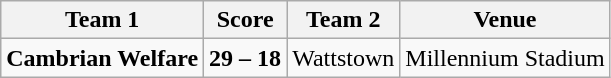<table class="wikitable" style="text-align: center">
<tr>
<th>Team 1</th>
<th>Score</th>
<th>Team 2</th>
<th>Venue</th>
</tr>
<tr>
<td><strong>Cambrian Welfare</strong></td>
<td><strong>29 – 18</strong></td>
<td>Wattstown</td>
<td>Millennium Stadium</td>
</tr>
</table>
